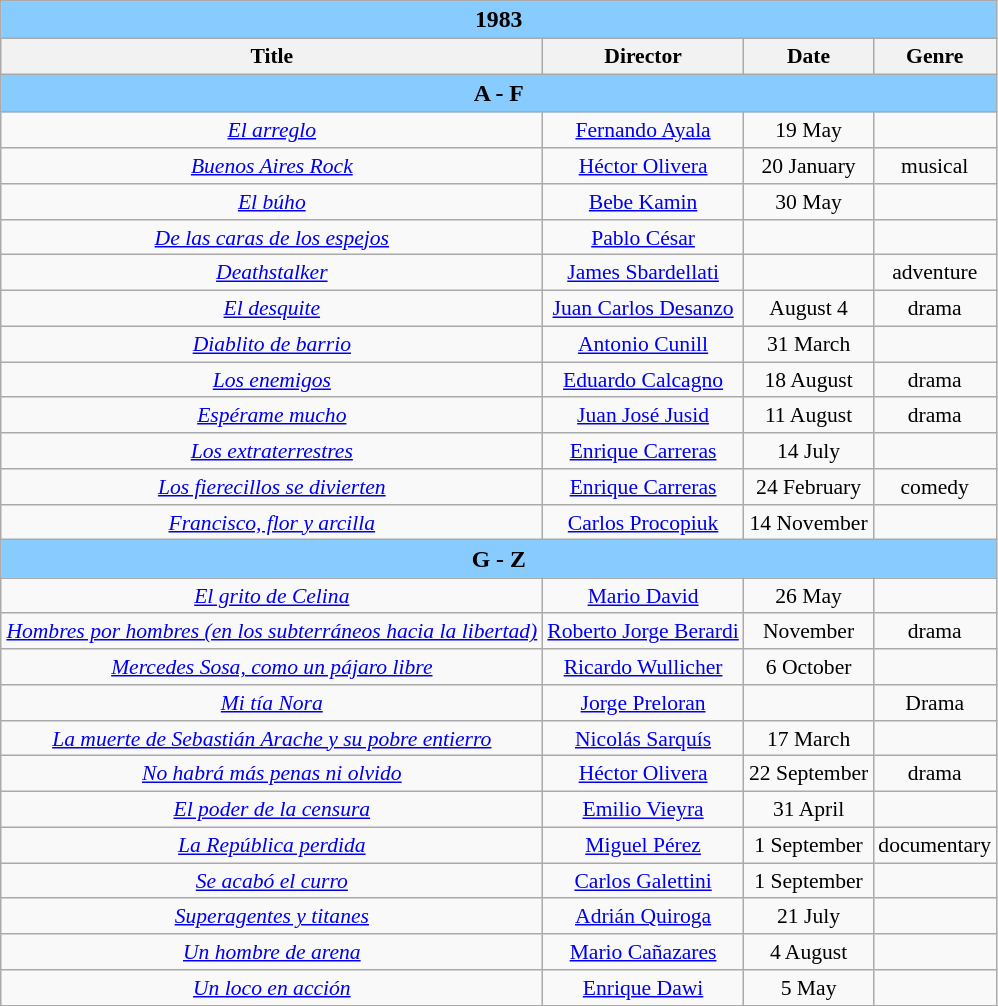<table class="wikitable" style="margin:1em 0 1em 1em; text-align: center; font-size: 90%;">
<tr>
<th colspan="4" style="background-color:#88ccff; font-size:110%;">1983</th>
</tr>
<tr>
<th scope="col">Title</th>
<th scope="col">Director</th>
<th scope="col">Date</th>
<th scope="col">Genre</th>
</tr>
<tr>
<th colspan="4" style="background-color:#88ccff; font-size:110%;"><strong>A  -  F</strong></th>
</tr>
<tr>
<td><em><a href='#'>El arreglo</a></em></td>
<td><a href='#'>Fernando Ayala</a></td>
<td>19 May</td>
<td></td>
</tr>
<tr>
<td><em><a href='#'>Buenos Aires Rock</a></em></td>
<td><a href='#'>Héctor Olivera</a></td>
<td>20 January</td>
<td>musical</td>
</tr>
<tr>
<td><em><a href='#'>El búho</a></em></td>
<td><a href='#'>Bebe Kamin</a></td>
<td>30 May</td>
<td></td>
</tr>
<tr>
<td><em><a href='#'>De las caras de los espejos</a></em></td>
<td><a href='#'>Pablo César</a></td>
<td></td>
<td></td>
</tr>
<tr>
<td><em><a href='#'>Deathstalker</a></em></td>
<td><a href='#'>James Sbardellati</a></td>
<td></td>
<td>adventure</td>
</tr>
<tr>
<td><em><a href='#'>El desquite</a></em></td>
<td><a href='#'>Juan Carlos Desanzo</a></td>
<td>August 4</td>
<td>drama</td>
</tr>
<tr>
<td><em><a href='#'>Diablito de barrio</a></em></td>
<td><a href='#'>Antonio Cunill</a></td>
<td>31 March</td>
<td></td>
</tr>
<tr>
<td><em><a href='#'>Los enemigos</a></em></td>
<td><a href='#'>Eduardo Calcagno</a></td>
<td>18 August</td>
<td>drama</td>
</tr>
<tr>
<td><em><a href='#'>Espérame mucho</a></em></td>
<td><a href='#'>Juan José Jusid</a></td>
<td>11 August</td>
<td>drama</td>
</tr>
<tr>
<td><em><a href='#'>Los extraterrestres</a></em></td>
<td><a href='#'>Enrique Carreras</a></td>
<td>14 July</td>
<td></td>
</tr>
<tr>
<td><em><a href='#'>Los fierecillos se divierten</a></em></td>
<td><a href='#'>Enrique Carreras</a></td>
<td>24 February</td>
<td>comedy</td>
</tr>
<tr>
<td><em><a href='#'>Francisco, flor y arcilla</a></em></td>
<td><a href='#'>Carlos Procopiuk</a></td>
<td>14 November</td>
<td></td>
</tr>
<tr>
<th colspan="4" style="background-color:#88ccff; font-size:110%;"><strong>G  -  Z</strong></th>
</tr>
<tr>
<td><em><a href='#'>El grito de Celina</a></em></td>
<td><a href='#'>Mario David</a></td>
<td>26 May</td>
<td></td>
</tr>
<tr>
<td><em><a href='#'>Hombres por hombres (en los subterráneos hacia la libertad)</a></em></td>
<td><a href='#'>Roberto Jorge Berardi</a></td>
<td>November</td>
<td>drama</td>
</tr>
<tr>
<td><em><a href='#'>Mercedes Sosa, como un pájaro libre</a></em></td>
<td><a href='#'>Ricardo Wullicher</a></td>
<td>6 October</td>
<td></td>
</tr>
<tr>
<td><em><a href='#'>Mi tía Nora</a></em></td>
<td><a href='#'>Jorge Preloran</a></td>
<td></td>
<td>Drama</td>
</tr>
<tr>
<td><em><a href='#'>La muerte de Sebastián Arache y su pobre entierro</a></em></td>
<td><a href='#'>Nicolás Sarquís</a></td>
<td>17 March</td>
<td></td>
</tr>
<tr>
<td><em><a href='#'>No habrá más penas ni olvido</a></em></td>
<td><a href='#'>Héctor Olivera</a></td>
<td>22 September</td>
<td>drama</td>
</tr>
<tr>
<td><em><a href='#'>El poder de la censura</a></em></td>
<td><a href='#'>Emilio Vieyra</a></td>
<td>31 April</td>
<td></td>
</tr>
<tr>
<td><em><a href='#'>La República perdida</a></em></td>
<td><a href='#'>Miguel Pérez</a></td>
<td>1 September</td>
<td>documentary</td>
</tr>
<tr>
<td><em><a href='#'>Se acabó el curro</a></em></td>
<td><a href='#'>Carlos Galettini</a></td>
<td>1 September</td>
<td></td>
</tr>
<tr>
<td><em><a href='#'>Superagentes y titanes</a></em></td>
<td><a href='#'>Adrián Quiroga</a></td>
<td>21 July</td>
<td></td>
</tr>
<tr>
<td><em><a href='#'>Un hombre de arena</a></em></td>
<td><a href='#'>Mario Cañazares</a></td>
<td>4 August</td>
<td></td>
</tr>
<tr>
<td><em><a href='#'>Un loco en acción</a></em></td>
<td><a href='#'>Enrique Dawi</a></td>
<td>5 May</td>
<td></td>
</tr>
<tr>
</tr>
</table>
